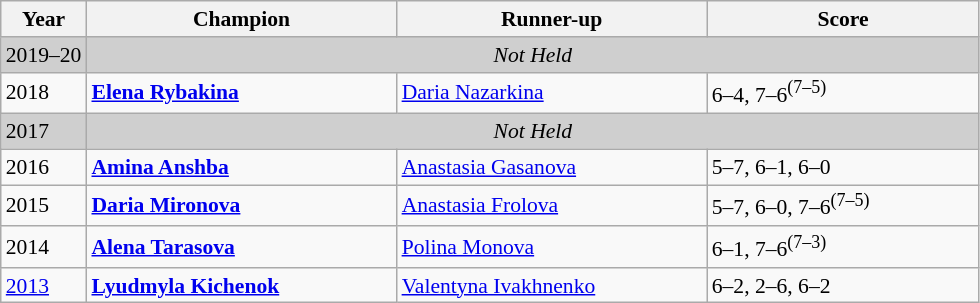<table class="wikitable" style="font-size:90%">
<tr>
<th>Year</th>
<th width="200">Champion</th>
<th width="200">Runner-up</th>
<th width="175">Score</th>
</tr>
<tr>
<td style="background:#cfcfcf">2019–20</td>
<td colspan=3 align=center style="background:#cfcfcf"><em>Not Held</em></td>
</tr>
<tr>
<td>2018</td>
<td> <strong><a href='#'>Elena Rybakina</a></strong></td>
<td> <a href='#'>Daria Nazarkina</a></td>
<td>6–4, 7–6<sup>(7–5)</sup></td>
</tr>
<tr>
<td style="background:#cfcfcf">2017</td>
<td colspan=3 align=center style="background:#cfcfcf"><em>Not Held</em></td>
</tr>
<tr>
<td>2016</td>
<td> <strong><a href='#'>Amina Anshba</a></strong></td>
<td> <a href='#'>Anastasia Gasanova</a></td>
<td>5–7, 6–1, 6–0</td>
</tr>
<tr>
<td>2015</td>
<td> <strong><a href='#'>Daria Mironova</a></strong></td>
<td> <a href='#'>Anastasia Frolova</a></td>
<td>5–7, 6–0, 7–6<sup>(7–5)</sup></td>
</tr>
<tr>
<td>2014</td>
<td> <strong><a href='#'>Alena Tarasova</a></strong></td>
<td> <a href='#'>Polina Monova</a></td>
<td>6–1, 7–6<sup>(7–3)</sup></td>
</tr>
<tr>
<td><a href='#'>2013</a></td>
<td> <strong><a href='#'>Lyudmyla Kichenok</a></strong></td>
<td> <a href='#'>Valentyna Ivakhnenko</a></td>
<td>6–2, 2–6, 6–2</td>
</tr>
</table>
